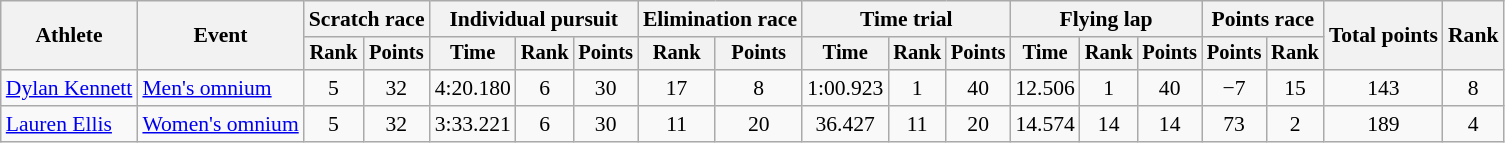<table class="wikitable" style="font-size:90%">
<tr>
<th rowspan="2">Athlete</th>
<th rowspan="2">Event</th>
<th colspan=2>Scratch race</th>
<th colspan=3>Individual pursuit</th>
<th colspan=2>Elimination race</th>
<th colspan=3>Time trial</th>
<th colspan=3>Flying lap</th>
<th colspan=2>Points race</th>
<th rowspan=2>Total points</th>
<th rowspan=2>Rank</th>
</tr>
<tr style="font-size:95%">
<th>Rank</th>
<th>Points</th>
<th>Time</th>
<th>Rank</th>
<th>Points</th>
<th>Rank</th>
<th>Points</th>
<th>Time</th>
<th>Rank</th>
<th>Points</th>
<th>Time</th>
<th>Rank</th>
<th>Points</th>
<th>Points</th>
<th>Rank</th>
</tr>
<tr align=center>
<td align=left><a href='#'>Dylan Kennett</a></td>
<td align=left><a href='#'>Men's omnium</a></td>
<td>5</td>
<td>32</td>
<td>4:20.180</td>
<td>6</td>
<td>30</td>
<td>17</td>
<td>8</td>
<td>1:00.923</td>
<td>1</td>
<td>40</td>
<td>12.506</td>
<td>1</td>
<td>40</td>
<td>−7</td>
<td>15</td>
<td>143</td>
<td>8</td>
</tr>
<tr align=center>
<td align=left><a href='#'>Lauren Ellis</a></td>
<td align=left><a href='#'>Women's omnium</a></td>
<td>5</td>
<td>32</td>
<td>3:33.221</td>
<td>6</td>
<td>30</td>
<td>11</td>
<td>20</td>
<td>36.427</td>
<td>11</td>
<td>20</td>
<td>14.574</td>
<td>14</td>
<td>14</td>
<td>73</td>
<td>2</td>
<td>189</td>
<td>4</td>
</tr>
</table>
